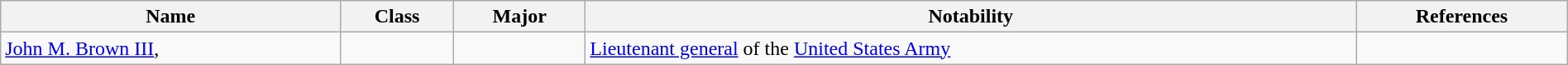<table class="wikitable" style="width:100%;">
<tr>
<th>Name</th>
<th>Class</th>
<th>Major</th>
<th>Notability</th>
<th>References</th>
</tr>
<tr>
<td><a href='#'>John M. Brown III</a>,</td>
<td></td>
<td></td>
<td><a href='#'>Lieutenant general</a> of the <a href='#'>United States Army</a></td>
<td></td>
</tr>
</table>
